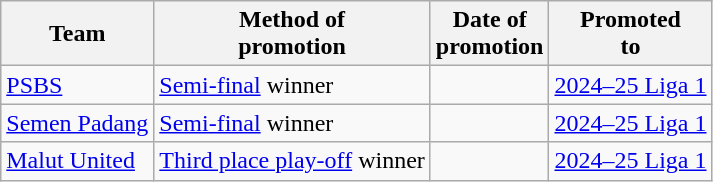<table class="wikitable sortable" style="text-align: left;">
<tr>
<th>Team</th>
<th>Method of <br> promotion</th>
<th>Date of <br> promotion</th>
<th>Promoted <br> to<br></th>
</tr>
<tr>
<td><a href='#'>PSBS</a></td>
<td {{Sort><a href='#'>Semi-final</a> winner</td>
<td></td>
<td><a href='#'>2024–25 Liga 1</a></td>
</tr>
<tr>
<td><a href='#'>Semen Padang</a></td>
<td {{Sort><a href='#'>Semi-final</a> winner</td>
<td></td>
<td><a href='#'>2024–25 Liga 1</a></td>
</tr>
<tr>
<td><a href='#'>Malut United</a></td>
<td {{Sort><a href='#'>Third place play-off</a> winner</td>
<td></td>
<td><a href='#'>2024–25 Liga 1</a></td>
</tr>
</table>
